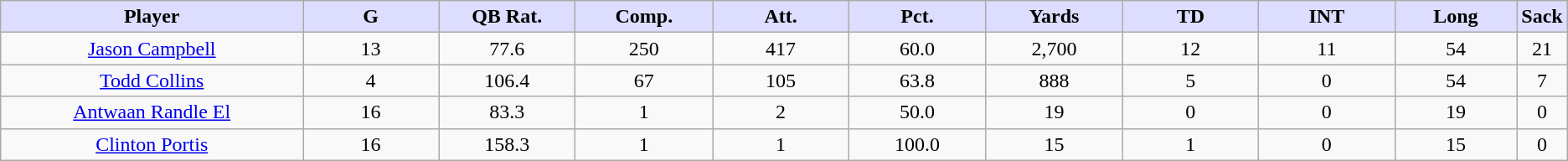<table class="wikitable">
<tr>
<th style="background:#ddf; width:20%;">Player</th>
<th style="background:#ddf; width:9%;">G</th>
<th style="background:#ddf; width:9%;">QB Rat.</th>
<th style="background:#ddf; width:9%;">Comp.</th>
<th style="background:#ddf; width:9%;">Att.</th>
<th style="background:#ddf; width:9%;">Pct.</th>
<th style="background:#ddf; width:9%;">Yards</th>
<th style="background:#ddf; width:9%;">TD</th>
<th style="background:#ddf; width:9%;">INT</th>
<th style="background:#ddf; width:9%;">Long</th>
<th style="background:#ddf; width:9%;">Sack</th>
</tr>
<tr style="text-align:center;">
<td><a href='#'>Jason Campbell</a></td>
<td>13</td>
<td>77.6</td>
<td>250</td>
<td>417</td>
<td>60.0</td>
<td>2,700</td>
<td>12</td>
<td>11</td>
<td>54</td>
<td>21</td>
</tr>
<tr style="text-align:center;">
<td><a href='#'>Todd Collins</a></td>
<td>4</td>
<td>106.4</td>
<td>67</td>
<td>105</td>
<td>63.8</td>
<td>888</td>
<td>5</td>
<td>0</td>
<td>54</td>
<td>7</td>
</tr>
<tr style="text-align:center;">
<td><a href='#'>Antwaan Randle El</a></td>
<td>16</td>
<td>83.3</td>
<td>1</td>
<td>2</td>
<td>50.0</td>
<td>19</td>
<td>0</td>
<td>0</td>
<td>19</td>
<td>0</td>
</tr>
<tr style="text-align:center;">
<td><a href='#'>Clinton Portis</a></td>
<td>16</td>
<td>158.3</td>
<td>1</td>
<td>1</td>
<td>100.0</td>
<td>15</td>
<td>1</td>
<td>0</td>
<td>15</td>
<td>0</td>
</tr>
</table>
